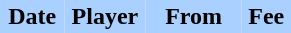<table border="0" cellspacing="0" cellpadding="2">
<tr bgcolor=AAD0FF>
<th width=20%>Date</th>
<th width=25%>Player</th>
<th width=30%>From</th>
<th width=15%>Fee</th>
</tr>
<tr>
<td></td>
<td></td>
<td></td>
</tr>
</table>
